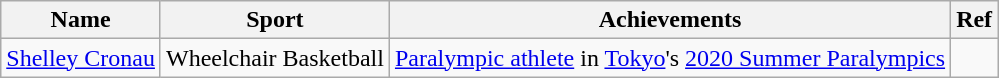<table class="wikitable sortable">
<tr>
<th>Name</th>
<th>Sport</th>
<th>Achievements</th>
<th>Ref</th>
</tr>
<tr>
<td><a href='#'>Shelley Cronau</a></td>
<td>Wheelchair Basketball</td>
<td><a href='#'>Paralympic athlete</a> in <a href='#'>Tokyo</a>'s <a href='#'>2020 Summer Paralympics</a></td>
<td></td>
</tr>
</table>
